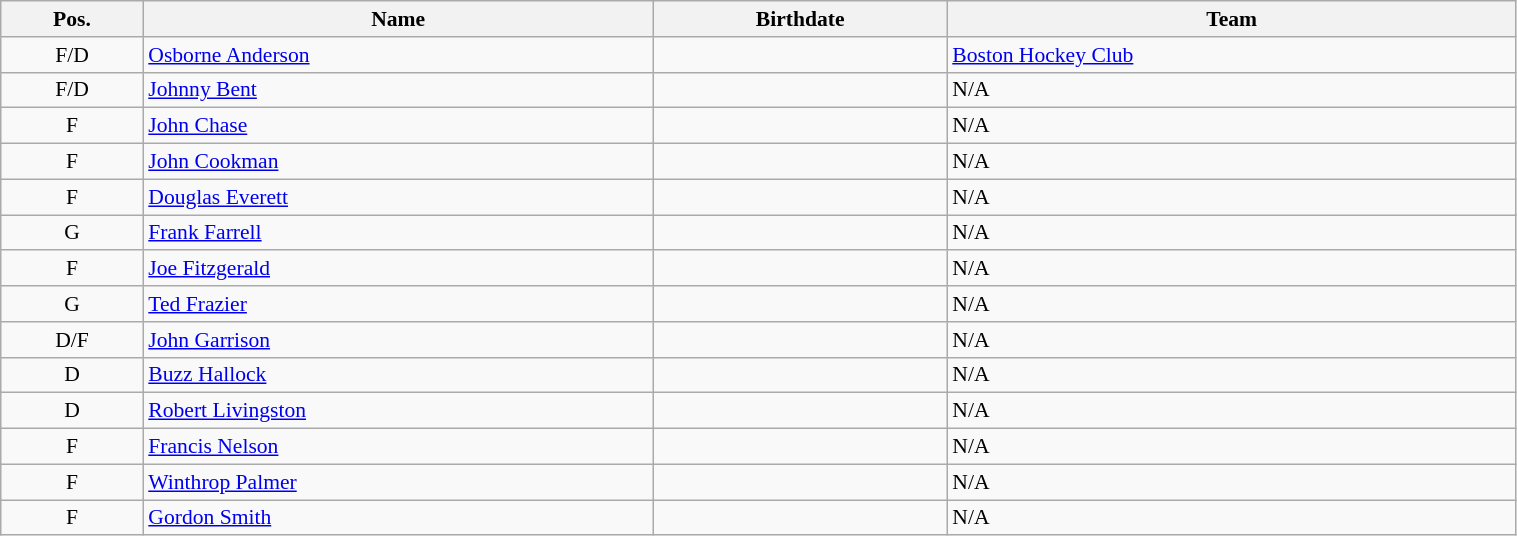<table class="wikitable sortable" width="80%" style="font-size: 90%; text-align: center;">
<tr>
<th>Pos.</th>
<th>Name</th>
<th>Birthdate</th>
<th>Team</th>
</tr>
<tr>
<td>F/D</td>
<td style="text-align:left;"><a href='#'>Osborne Anderson</a></td>
<td style="text-align:right;"></td>
<td style="text-align:left;"> <a href='#'>Boston Hockey Club</a></td>
</tr>
<tr>
<td>F/D</td>
<td style="text-align:left;"><a href='#'>Johnny Bent</a></td>
<td style="text-align:right;"></td>
<td style="text-align:left;">N/A</td>
</tr>
<tr>
<td>F</td>
<td style="text-align:left;"><a href='#'>John Chase</a></td>
<td style="text-align:right;"></td>
<td style="text-align:left;">N/A</td>
</tr>
<tr>
<td>F</td>
<td style="text-align:left;"><a href='#'>John Cookman</a></td>
<td style="text-align:right;"></td>
<td style="text-align:left;">N/A</td>
</tr>
<tr>
<td>F</td>
<td style="text-align:left;"><a href='#'>Douglas Everett</a></td>
<td style="text-align:right;"></td>
<td style="text-align:left;">N/A</td>
</tr>
<tr>
<td>G</td>
<td style="text-align:left;"><a href='#'>Frank Farrell</a></td>
<td style="text-align:right;"></td>
<td style="text-align:left;">N/A</td>
</tr>
<tr>
<td>F</td>
<td style="text-align:left;"><a href='#'>Joe Fitzgerald</a></td>
<td style="text-align:right;"></td>
<td style="text-align:left;">N/A</td>
</tr>
<tr>
<td>G</td>
<td style="text-align:left;"><a href='#'>Ted Frazier</a></td>
<td style="text-align:right;"></td>
<td style="text-align:left;">N/A</td>
</tr>
<tr>
<td>D/F</td>
<td style="text-align:left;"><a href='#'>John Garrison</a></td>
<td style="text-align:right;"></td>
<td style="text-align:left;">N/A</td>
</tr>
<tr>
<td>D</td>
<td style="text-align:left;"><a href='#'>Buzz Hallock</a></td>
<td style="text-align:right;"></td>
<td style="text-align:left;">N/A</td>
</tr>
<tr>
<td>D</td>
<td style="text-align:left;"><a href='#'>Robert Livingston</a></td>
<td style="text-align:right;"></td>
<td style="text-align:left;">N/A</td>
</tr>
<tr>
<td>F</td>
<td style="text-align:left;"><a href='#'>Francis Nelson</a></td>
<td style="text-align:right;"></td>
<td style="text-align:left;">N/A</td>
</tr>
<tr>
<td>F</td>
<td style="text-align:left;"><a href='#'>Winthrop Palmer</a></td>
<td style="text-align:right;"></td>
<td style="text-align:left;">N/A</td>
</tr>
<tr>
<td>F</td>
<td style="text-align:left;"><a href='#'>Gordon Smith</a></td>
<td style="text-align:right;"></td>
<td style="text-align:left;">N/A</td>
</tr>
</table>
